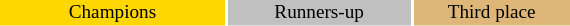<table class="toccolours" style="width:30em; text-align:center; font-size:80%;">
<tr>
<td style="background:gold;color:black; width: 30px">Champions</td>
<td style="background:silver;color:black; width: 40px">Runners-up</td>
<td style="background:#deb678;color:black; width: 40px">Third place</td>
</tr>
<tr>
</tr>
</table>
